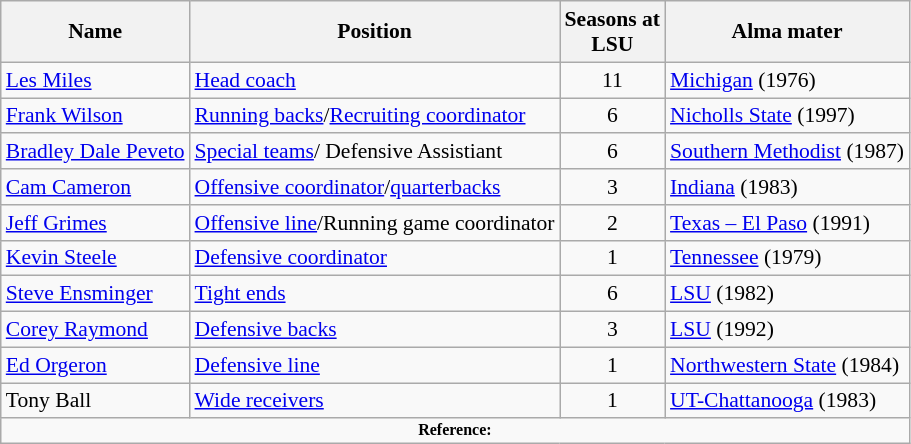<table class="wikitable" style="font-size:90%;">
<tr>
<th>Name</th>
<th>Position</th>
<th>Seasons at<br>LSU</th>
<th>Alma mater</th>
</tr>
<tr>
<td><a href='#'>Les Miles</a></td>
<td><a href='#'>Head coach</a></td>
<td align=center>11</td>
<td><a href='#'>Michigan</a> (1976)</td>
</tr>
<tr>
<td><a href='#'>Frank Wilson</a></td>
<td><a href='#'>Running backs</a>/<a href='#'>Recruiting coordinator</a></td>
<td align=center>6</td>
<td><a href='#'>Nicholls State</a> (1997)</td>
</tr>
<tr>
<td><a href='#'>Bradley Dale Peveto</a></td>
<td><a href='#'>Special teams</a>/ Defensive Assistiant</td>
<td align=center>6</td>
<td><a href='#'>Southern Methodist</a> (1987)</td>
</tr>
<tr>
<td><a href='#'>Cam Cameron</a></td>
<td><a href='#'>Offensive coordinator</a>/<a href='#'>quarterbacks</a></td>
<td align=center>3</td>
<td><a href='#'>Indiana</a> (1983)</td>
</tr>
<tr>
<td><a href='#'>Jeff Grimes</a></td>
<td><a href='#'>Offensive line</a>/Running game coordinator</td>
<td align=center>2</td>
<td><a href='#'>Texas – El Paso</a> (1991)</td>
</tr>
<tr>
<td><a href='#'>Kevin Steele</a></td>
<td><a href='#'>Defensive coordinator</a></td>
<td align=center>1</td>
<td><a href='#'>Tennessee</a> (1979)</td>
</tr>
<tr>
<td><a href='#'>Steve Ensminger</a></td>
<td><a href='#'>Tight ends</a></td>
<td align=center>6</td>
<td><a href='#'>LSU</a> (1982)</td>
</tr>
<tr>
<td><a href='#'>Corey Raymond</a></td>
<td><a href='#'>Defensive backs</a></td>
<td align=center>3</td>
<td><a href='#'>LSU</a> (1992)</td>
</tr>
<tr>
<td><a href='#'>Ed Orgeron</a></td>
<td><a href='#'>Defensive line</a></td>
<td align=center>1</td>
<td><a href='#'>Northwestern State</a> (1984)</td>
</tr>
<tr>
<td>Tony Ball</td>
<td><a href='#'>Wide receivers</a></td>
<td align=center>1</td>
<td><a href='#'>UT-Chattanooga</a> (1983)</td>
</tr>
<tr>
<td colspan="4"  style="font-size:8pt; text-align:center;"><strong>Reference:</strong></td>
</tr>
</table>
